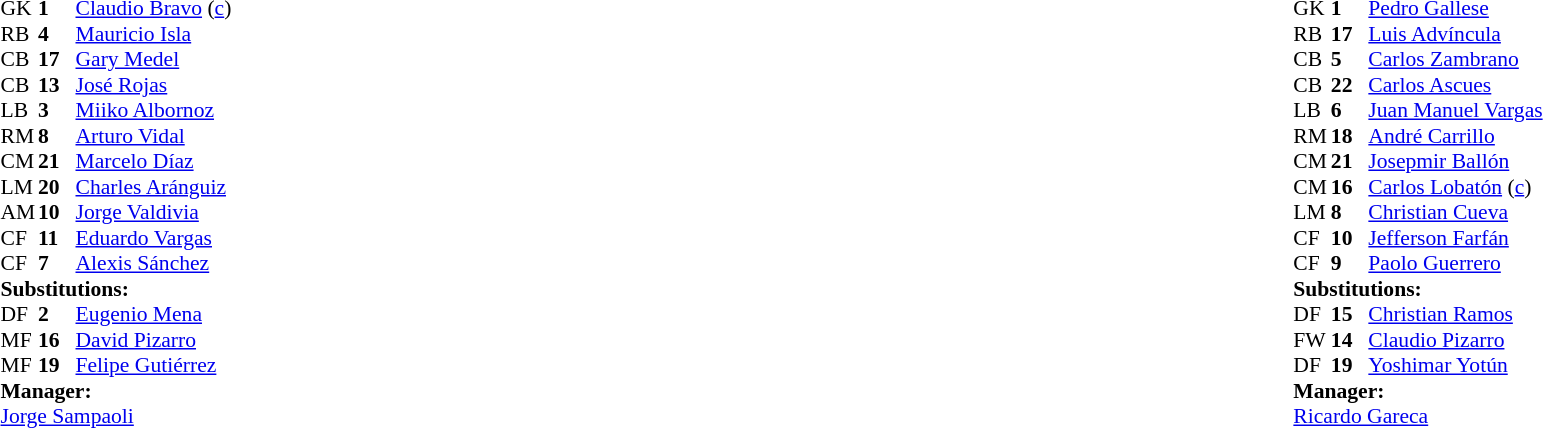<table width="100%">
<tr>
<td valign="top" width="40%"><br><table style="font-size:90%;" cellspacing="0" cellpadding="0">
<tr>
<th width="25"></th>
<th width="25"></th>
</tr>
<tr>
<td>GK</td>
<td><strong>1</strong></td>
<td><a href='#'>Claudio Bravo</a> (<a href='#'>c</a>)</td>
</tr>
<tr>
<td>RB</td>
<td><strong>4</strong></td>
<td><a href='#'>Mauricio Isla</a></td>
</tr>
<tr>
<td>CB</td>
<td><strong>17</strong></td>
<td><a href='#'>Gary Medel</a></td>
</tr>
<tr>
<td>CB</td>
<td><strong>13</strong></td>
<td><a href='#'>José Rojas</a></td>
</tr>
<tr>
<td>LB</td>
<td><strong>3</strong></td>
<td><a href='#'>Miiko Albornoz</a></td>
<td></td>
<td></td>
</tr>
<tr>
<td>RM</td>
<td><strong>8</strong></td>
<td><a href='#'>Arturo Vidal</a></td>
</tr>
<tr>
<td>CM</td>
<td><strong>21</strong></td>
<td><a href='#'>Marcelo Díaz</a></td>
<td></td>
<td></td>
</tr>
<tr>
<td>LM</td>
<td><strong>20</strong></td>
<td><a href='#'>Charles Aránguiz</a></td>
</tr>
<tr>
<td>AM</td>
<td><strong>10</strong></td>
<td><a href='#'>Jorge Valdivia</a></td>
<td></td>
<td></td>
</tr>
<tr>
<td>CF</td>
<td><strong>11</strong></td>
<td><a href='#'>Eduardo Vargas</a></td>
</tr>
<tr>
<td>CF</td>
<td><strong>7</strong></td>
<td><a href='#'>Alexis Sánchez</a></td>
</tr>
<tr>
<td colspan=3><strong>Substitutions:</strong></td>
</tr>
<tr>
<td>DF</td>
<td><strong>2</strong></td>
<td><a href='#'>Eugenio Mena</a></td>
<td></td>
<td></td>
</tr>
<tr>
<td>MF</td>
<td><strong>16</strong></td>
<td><a href='#'>David Pizarro</a></td>
<td></td>
<td></td>
</tr>
<tr>
<td>MF</td>
<td><strong>19</strong></td>
<td><a href='#'>Felipe Gutiérrez</a></td>
<td></td>
<td></td>
</tr>
<tr>
<td colspan=3><strong>Manager:</strong></td>
</tr>
<tr>
<td colspan=4> <a href='#'>Jorge Sampaoli</a></td>
</tr>
</table>
</td>
<td valign="top"></td>
<td valign="top" width="50%"><br><table style="font-size:90%;" cellspacing="0" cellpadding="0" align="center">
<tr>
<th width=25></th>
<th width=25></th>
</tr>
<tr>
<td>GK</td>
<td><strong>1</strong></td>
<td><a href='#'>Pedro Gallese</a></td>
</tr>
<tr>
<td>RB</td>
<td><strong>17</strong></td>
<td><a href='#'>Luis Advíncula</a></td>
</tr>
<tr>
<td>CB</td>
<td><strong>5</strong></td>
<td><a href='#'>Carlos Zambrano</a></td>
<td></td>
<td></td>
</tr>
<tr>
<td>CB</td>
<td><strong>22</strong></td>
<td><a href='#'>Carlos Ascues</a></td>
</tr>
<tr>
<td>LB</td>
<td><strong>6</strong></td>
<td><a href='#'>Juan Manuel Vargas</a></td>
</tr>
<tr>
<td>RM</td>
<td><strong>18</strong></td>
<td><a href='#'>André Carrillo</a></td>
<td></td>
<td></td>
</tr>
<tr>
<td>CM</td>
<td><strong>21</strong></td>
<td><a href='#'>Josepmir Ballón</a></td>
</tr>
<tr>
<td>CM</td>
<td><strong>16</strong></td>
<td><a href='#'>Carlos Lobatón</a> (<a href='#'>c</a>)</td>
<td></td>
<td></td>
</tr>
<tr>
<td>LM</td>
<td><strong>8</strong></td>
<td><a href='#'>Christian Cueva</a></td>
<td></td>
<td></td>
</tr>
<tr>
<td>CF</td>
<td><strong>10</strong></td>
<td><a href='#'>Jefferson Farfán</a></td>
</tr>
<tr>
<td>CF</td>
<td><strong>9</strong></td>
<td><a href='#'>Paolo Guerrero</a></td>
</tr>
<tr>
<td colspan=3><strong>Substitutions:</strong></td>
</tr>
<tr>
<td>DF</td>
<td><strong>15</strong></td>
<td><a href='#'>Christian Ramos</a></td>
<td></td>
<td></td>
</tr>
<tr>
<td>FW</td>
<td><strong>14</strong></td>
<td><a href='#'>Claudio Pizarro</a></td>
<td></td>
<td></td>
</tr>
<tr>
<td>DF</td>
<td><strong>19</strong></td>
<td><a href='#'>Yoshimar Yotún</a></td>
<td></td>
<td></td>
</tr>
<tr>
<td colspan=3><strong>Manager:</strong></td>
</tr>
<tr>
<td colspan=4> <a href='#'>Ricardo Gareca</a></td>
</tr>
</table>
</td>
</tr>
</table>
